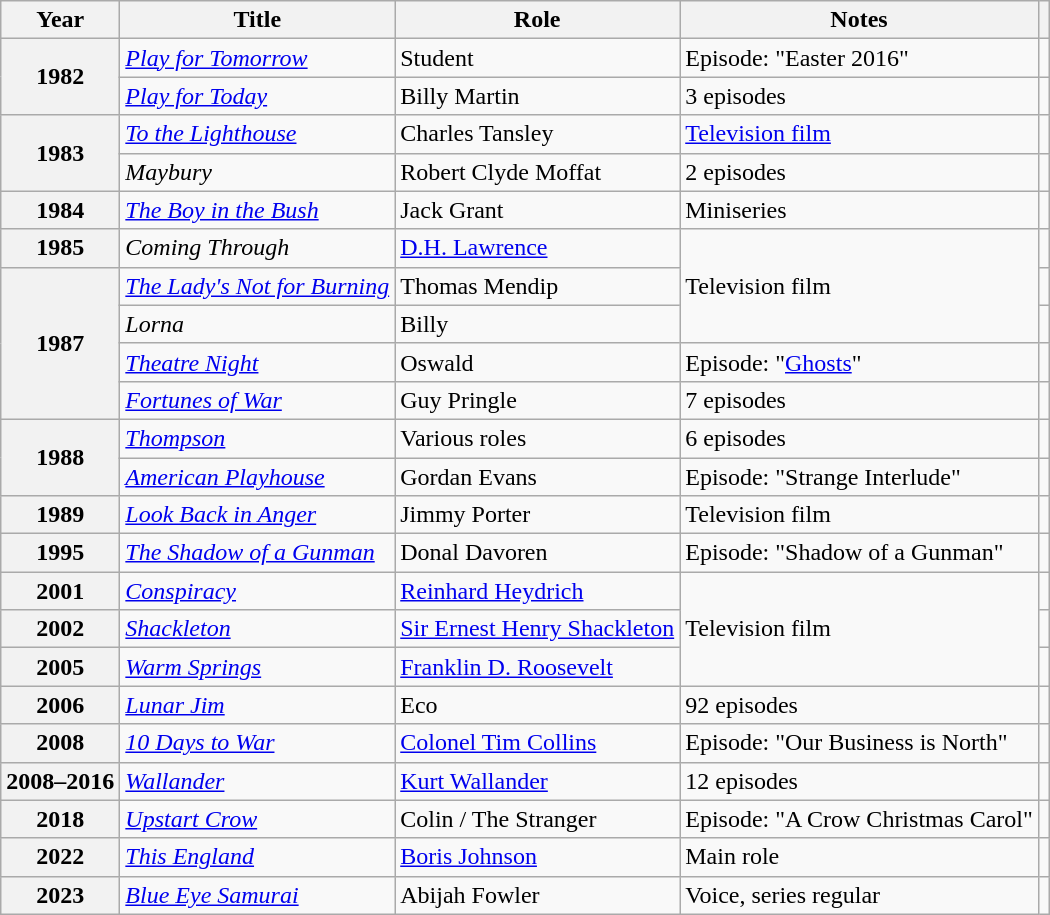<table class="wikitable sortable plainrowheaders" style="margin-right: 0;">
<tr>
<th scope="col">Year</th>
<th scope="col">Title</th>
<th scope="col">Role</th>
<th scope="col">Notes</th>
<th scope="col"></th>
</tr>
<tr>
<th rowspan="2" scope="row">1982</th>
<td><em><a href='#'>Play for Tomorrow</a></em></td>
<td>Student</td>
<td>Episode: "Easter 2016"</td>
<td style="text-align: center;"></td>
</tr>
<tr>
<td><em><a href='#'>Play for Today</a></em></td>
<td>Billy Martin</td>
<td>3 episodes</td>
<td style="text-align: center;"></td>
</tr>
<tr>
<th rowspan="2" scope="row">1983</th>
<td><em><a href='#'>To the Lighthouse</a></em></td>
<td>Charles Tansley</td>
<td><a href='#'>Television film</a></td>
<td style="text-align: center;"></td>
</tr>
<tr>
<td><em>Maybury</em></td>
<td>Robert Clyde Moffat</td>
<td>2 episodes</td>
<td style="text-align: center;"></td>
</tr>
<tr>
<th scope="row">1984</th>
<td><em><a href='#'>The Boy in the Bush</a></em></td>
<td>Jack Grant</td>
<td>Miniseries</td>
<td style="text-align: center;"></td>
</tr>
<tr>
<th scope="row">1985</th>
<td><em>Coming Through</em></td>
<td><a href='#'>D.H. Lawrence</a></td>
<td rowspan="3">Television film</td>
<td style="text-align: center;"></td>
</tr>
<tr>
<th rowspan="4" scope="row">1987</th>
<td><em><a href='#'>The Lady's Not for Burning</a></em></td>
<td>Thomas Mendip</td>
<td style="text-align: center;"></td>
</tr>
<tr>
<td><em>Lorna</em></td>
<td>Billy</td>
<td style="text-align: center;"></td>
</tr>
<tr>
<td><em><a href='#'>Theatre Night</a></em></td>
<td>Oswald</td>
<td>Episode: "<a href='#'>Ghosts</a>"</td>
<td style="text-align: center;"></td>
</tr>
<tr>
<td><em><a href='#'>Fortunes of War</a></em></td>
<td>Guy Pringle</td>
<td>7 episodes</td>
<td style="text-align: center;"></td>
</tr>
<tr>
<th rowspan="2" scope="row">1988</th>
<td><em><a href='#'>Thompson</a></em></td>
<td>Various roles</td>
<td>6 episodes</td>
<td style="text-align: center;"></td>
</tr>
<tr>
<td><em><a href='#'>American Playhouse</a></em></td>
<td>Gordan Evans</td>
<td>Episode: "Strange Interlude"</td>
<td style="text-align: center;"></td>
</tr>
<tr>
<th scope="row">1989</th>
<td><em><a href='#'>Look Back in Anger</a></em></td>
<td>Jimmy Porter</td>
<td>Television film</td>
<td style="text-align: center;"></td>
</tr>
<tr>
<th scope="row">1995</th>
<td><em><a href='#'>The Shadow of a Gunman</a></em></td>
<td>Donal Davoren</td>
<td>Episode: "Shadow of a Gunman"</td>
<td style="text-align: center;"></td>
</tr>
<tr>
<th scope="row">2001</th>
<td><em><a href='#'>Conspiracy</a></em></td>
<td><a href='#'>Reinhard Heydrich</a></td>
<td rowspan="3">Television film</td>
<td style="text-align: center;"></td>
</tr>
<tr>
<th scope="row">2002</th>
<td><em><a href='#'>Shackleton</a></em></td>
<td><a href='#'>Sir Ernest Henry Shackleton</a></td>
<td style="text-align: center;"></td>
</tr>
<tr>
<th scope="row">2005</th>
<td><em><a href='#'>Warm Springs</a></em></td>
<td><a href='#'>Franklin D. Roosevelt</a></td>
<td style="text-align: center;"></td>
</tr>
<tr>
<th scope="row">2006</th>
<td><em><a href='#'>Lunar Jim</a></em></td>
<td>Eco</td>
<td>92 episodes</td>
<td style="text-align: center;"></td>
</tr>
<tr>
<th scope="row">2008</th>
<td><em><a href='#'>10 Days to War</a></em></td>
<td><a href='#'>Colonel Tim Collins</a></td>
<td>Episode: "Our Business is North"</td>
<td style="text-align: center;"></td>
</tr>
<tr>
<th scope="row">2008–2016</th>
<td><em><a href='#'>Wallander</a></em></td>
<td><a href='#'>Kurt Wallander</a></td>
<td>12 episodes</td>
<td style="text-align: center;"></td>
</tr>
<tr>
<th scope="row">2018</th>
<td><em><a href='#'>Upstart Crow</a></em></td>
<td>Colin / The Stranger</td>
<td>Episode: "A Crow Christmas Carol"</td>
<td style="text-align: center;"></td>
</tr>
<tr>
<th scope="row">2022</th>
<td><em><a href='#'>This England</a></em></td>
<td><a href='#'>Boris Johnson</a></td>
<td>Main role</td>
<td style="text-align: center;"></td>
</tr>
<tr>
<th scope="row">2023</th>
<td><em><a href='#'>Blue Eye Samurai</a></em></td>
<td>Abijah Fowler</td>
<td>Voice, series regular</td>
<td style="text-align: center;"></td>
</tr>
</table>
